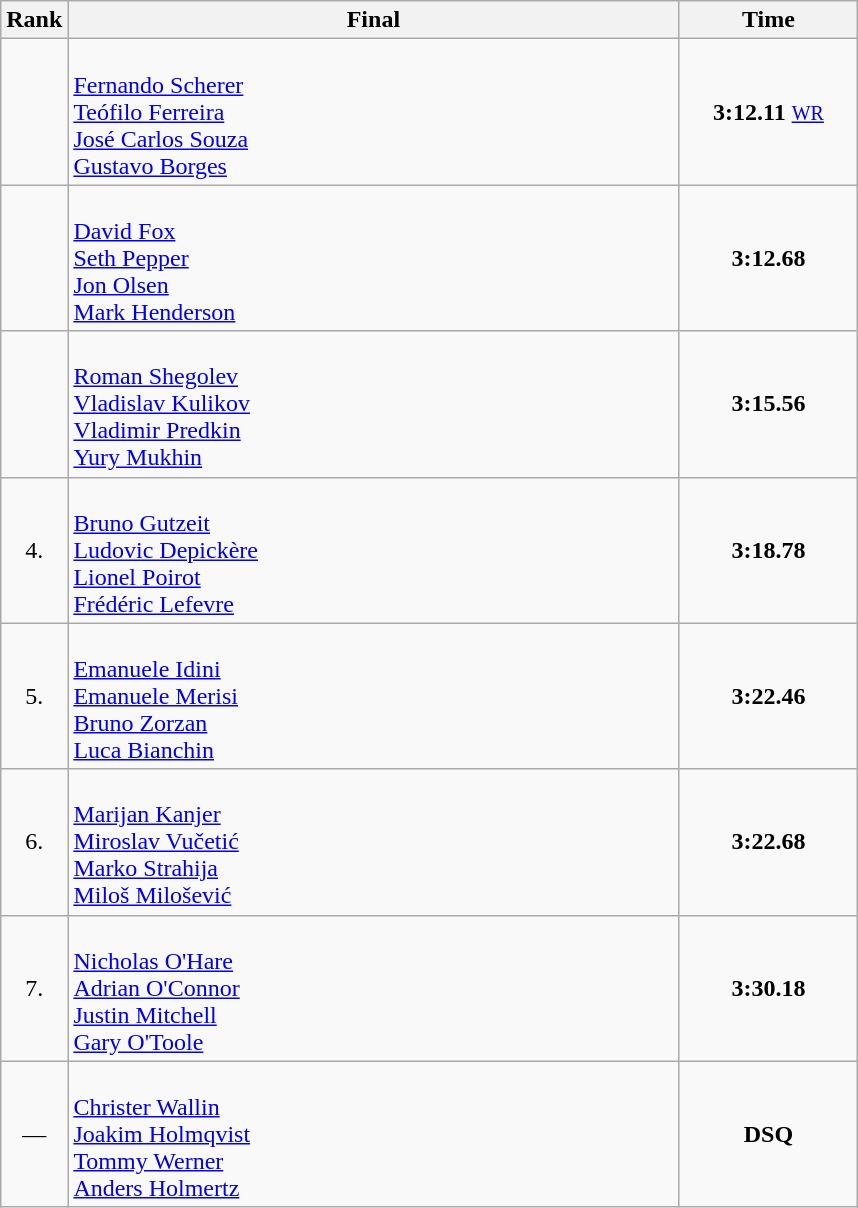<table class="wikitable">
<tr>
<th>Rank</th>
<th style="width: 25em">Final</th>
<th style="width: 7em">Time</th>
</tr>
<tr>
<td align="center"></td>
<td><strong></strong><br><a href='#'>Fernando Scherer</a><br><a href='#'>Teófilo Ferreira</a><br><a href='#'>José Carlos Souza</a><br><a href='#'>Gustavo Borges</a></td>
<td align="center"><strong>3:12.11</strong> <small><a href='#'>WR</a></small></td>
</tr>
<tr>
<td align="center"></td>
<td><strong></strong><br><a href='#'>David Fox</a><br><a href='#'>Seth Pepper</a><br><a href='#'>Jon Olsen</a><br><a href='#'>Mark Henderson</a></td>
<td align="center"><strong>3:12.68</strong></td>
</tr>
<tr>
<td align="center"></td>
<td><strong></strong><br><a href='#'>Roman Shegolev</a><br><a href='#'>Vladislav Kulikov</a><br><a href='#'>Vladimir Predkin</a><br><a href='#'>Yury Mukhin</a></td>
<td align="center"><strong>3:15.56</strong></td>
</tr>
<tr>
<td align="center">4.</td>
<td><strong></strong><br><a href='#'>Bruno Gutzeit</a><br><a href='#'>Ludovic Depickère</a><br><a href='#'>Lionel Poirot</a><br><a href='#'>Frédéric Lefevre</a></td>
<td align="center"><strong>3:18.78</strong></td>
</tr>
<tr>
<td align="center">5.</td>
<td><strong></strong><br><a href='#'>Emanuele Idini</a><br><a href='#'>Emanuele Merisi</a><br><a href='#'>Bruno Zorzan</a><br><a href='#'>Luca Bianchin</a></td>
<td align="center"><strong>3:22.46</strong></td>
</tr>
<tr>
<td align="center">6.</td>
<td><strong></strong><br><a href='#'>Marijan Kanjer</a><br><a href='#'>Miroslav Vučetić</a><br><a href='#'>Marko Strahija</a><br><a href='#'>Miloš Milošević</a></td>
<td align="center"><strong>3:22.68</strong></td>
</tr>
<tr>
<td align="center">7.</td>
<td><strong></strong><br><a href='#'>Nicholas O'Hare</a><br><a href='#'>Adrian O'Connor</a><br><a href='#'>Justin Mitchell</a><br><a href='#'>Gary O'Toole</a></td>
<td align="center"><strong>3:30.18</strong></td>
</tr>
<tr>
<td align="center">—</td>
<td><strong></strong><br><a href='#'>Christer Wallin</a><br><a href='#'>Joakim Holmqvist</a><br><a href='#'>Tommy Werner</a><br><a href='#'>Anders Holmertz</a></td>
<td align="center"><strong>DSQ</strong></td>
</tr>
</table>
